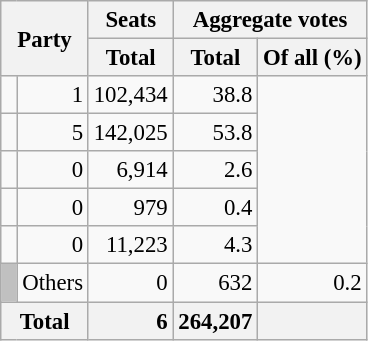<table class="wikitable" style="text-align:right; font-size:95%;">
<tr>
<th colspan="2" rowspan="2">Party</th>
<th>Seats</th>
<th colspan="2">Aggregate votes</th>
</tr>
<tr>
<th>Total</th>
<th>Total</th>
<th>Of all (%)</th>
</tr>
<tr>
<td></td>
<td>1</td>
<td>102,434</td>
<td>38.8</td>
</tr>
<tr>
<td></td>
<td>5</td>
<td>142,025</td>
<td>53.8</td>
</tr>
<tr>
<td></td>
<td>0</td>
<td>6,914</td>
<td>2.6</td>
</tr>
<tr>
<td></td>
<td>0</td>
<td>979</td>
<td>0.4</td>
</tr>
<tr>
<td></td>
<td>0</td>
<td>11,223</td>
<td>4.3</td>
</tr>
<tr>
<td style="background:silver;"> </td>
<td align=left>Others</td>
<td>0</td>
<td>632</td>
<td>0.2</td>
</tr>
<tr>
<th colspan="2" style="background:#f2f2f2"><strong>Total</strong></th>
<td style="background:#f2f2f2;"><strong>6</strong></td>
<td style="background:#f2f2f2;"><strong>264,207</strong></td>
<td style="background:#f2f2f2;"></td>
</tr>
</table>
